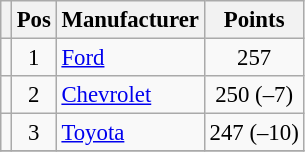<table class="wikitable" style="font-size: 95%">
<tr>
<th></th>
<th>Pos</th>
<th>Manufacturer</th>
<th>Points</th>
</tr>
<tr>
<td align="left"></td>
<td style="text-align:center;">1</td>
<td><a href='#'>Ford</a></td>
<td style="text-align:center;">257</td>
</tr>
<tr>
<td align="left"></td>
<td style="text-align:center;">2</td>
<td><a href='#'>Chevrolet</a></td>
<td style="text-align:center;">250 (–7)</td>
</tr>
<tr>
<td align="left"></td>
<td style="text-align:center;">3</td>
<td><a href='#'>Toyota</a></td>
<td style="text-align:center;">247 (–10)</td>
</tr>
<tr class="sortbottom">
</tr>
</table>
